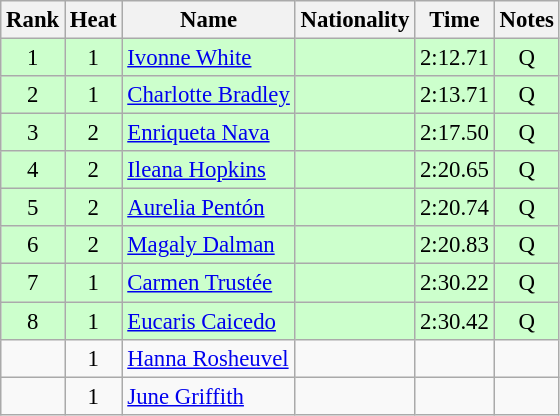<table class="wikitable sortable" style="text-align:center; font-size:95%">
<tr>
<th>Rank</th>
<th>Heat</th>
<th>Name</th>
<th>Nationality</th>
<th>Time</th>
<th>Notes</th>
</tr>
<tr bgcolor=ccffcc>
<td>1</td>
<td>1</td>
<td align=left><a href='#'>Ivonne White</a></td>
<td align=left></td>
<td>2:12.71</td>
<td>Q</td>
</tr>
<tr bgcolor=ccffcc>
<td>2</td>
<td>1</td>
<td align=left><a href='#'>Charlotte Bradley</a></td>
<td align=left></td>
<td>2:13.71</td>
<td>Q</td>
</tr>
<tr bgcolor=ccffcc>
<td>3</td>
<td>2</td>
<td align=left><a href='#'>Enriqueta Nava</a></td>
<td align=left></td>
<td>2:17.50</td>
<td>Q</td>
</tr>
<tr bgcolor=ccffcc>
<td>4</td>
<td>2</td>
<td align=left><a href='#'>Ileana Hopkins</a></td>
<td align=left></td>
<td>2:20.65</td>
<td>Q</td>
</tr>
<tr bgcolor=ccffcc>
<td>5</td>
<td>2</td>
<td align=left><a href='#'>Aurelia Pentón</a></td>
<td align=left></td>
<td>2:20.74</td>
<td>Q</td>
</tr>
<tr bgcolor=ccffcc>
<td>6</td>
<td>2</td>
<td align=left><a href='#'>Magaly Dalman</a></td>
<td align=left></td>
<td>2:20.83</td>
<td>Q</td>
</tr>
<tr bgcolor=ccffcc>
<td>7</td>
<td>1</td>
<td align=left><a href='#'>Carmen Trustée</a></td>
<td align=left></td>
<td>2:30.22</td>
<td>Q</td>
</tr>
<tr bgcolor=ccffcc>
<td>8</td>
<td>1</td>
<td align=left><a href='#'>Eucaris Caicedo</a></td>
<td align=left></td>
<td>2:30.42</td>
<td>Q</td>
</tr>
<tr>
<td></td>
<td>1</td>
<td align=left><a href='#'>Hanna Rosheuvel</a></td>
<td align=left></td>
<td></td>
<td></td>
</tr>
<tr>
<td></td>
<td>1</td>
<td align=left><a href='#'>June Griffith</a></td>
<td align=left></td>
<td></td>
<td></td>
</tr>
</table>
